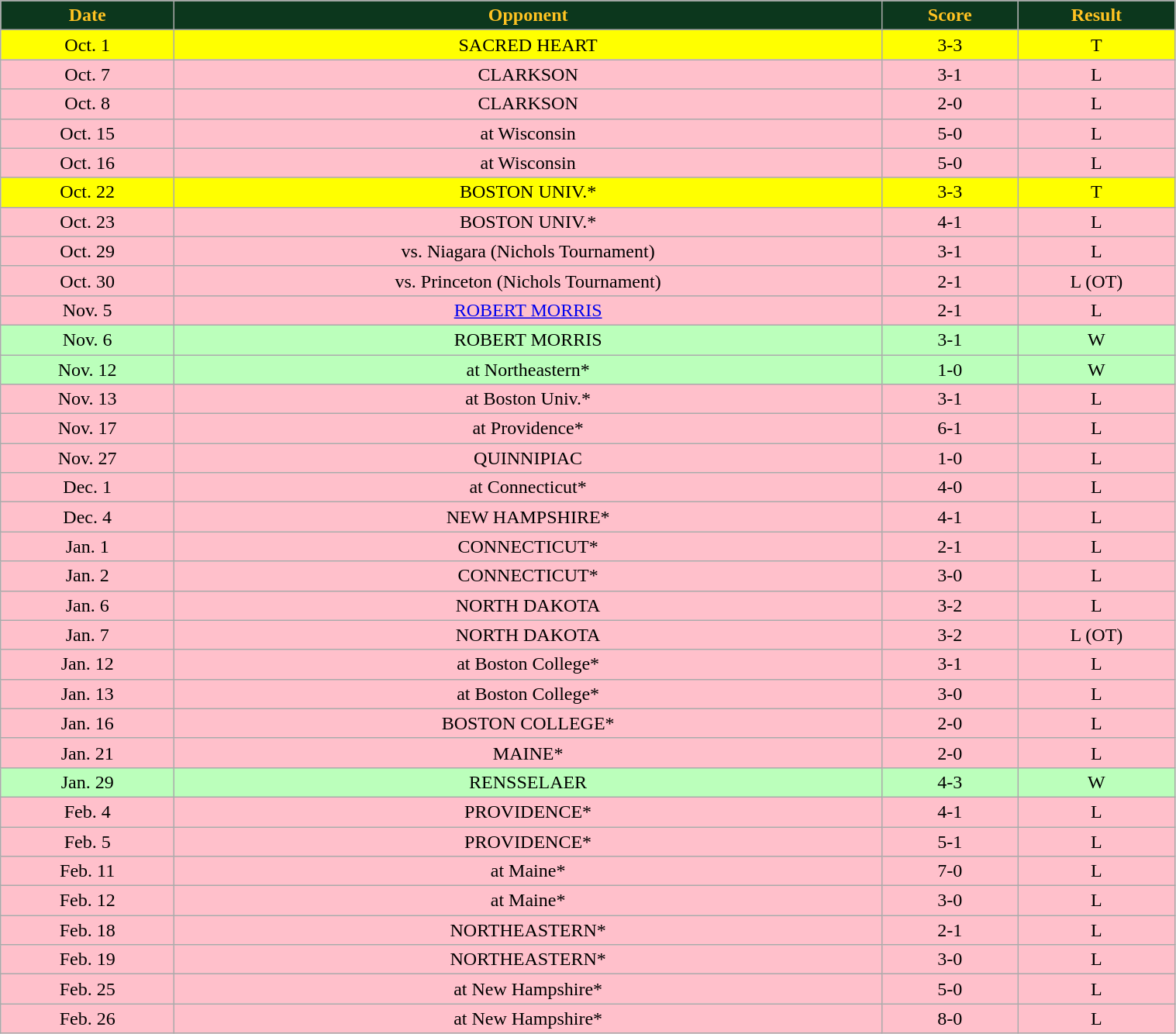<table class="wikitable" width="80%">
<tr align="center"  style="background:#0C371D;color:#ffc322;">
<td><strong>Date</strong></td>
<td><strong>Opponent</strong></td>
<td><strong>Score</strong></td>
<td><strong>Result</strong></td>
</tr>
<tr align="center" bgcolor="yellow">
<td>Oct. 1</td>
<td>SACRED HEART</td>
<td>3-3</td>
<td>T</td>
</tr>
<tr align="center" bgcolor="pink">
<td>Oct. 7</td>
<td>CLARKSON</td>
<td>3-1</td>
<td>L</td>
</tr>
<tr align="center" bgcolor="pink">
<td>Oct. 8</td>
<td>CLARKSON</td>
<td>2-0</td>
<td>L</td>
</tr>
<tr align="center" bgcolor="pink">
<td>Oct. 15</td>
<td>at Wisconsin</td>
<td>5-0</td>
<td>L</td>
</tr>
<tr align="center" bgcolor="pink">
<td>Oct. 16</td>
<td>at Wisconsin</td>
<td>5-0</td>
<td>L</td>
</tr>
<tr align="center" bgcolor="yellow">
<td>Oct. 22</td>
<td>BOSTON UNIV.*</td>
<td>3-3</td>
<td>T</td>
</tr>
<tr align="center" bgcolor="pink">
<td>Oct. 23</td>
<td>BOSTON UNIV.*</td>
<td>4-1</td>
<td>L</td>
</tr>
<tr align="center" bgcolor="pink">
<td>Oct. 29</td>
<td>vs. Niagara (Nichols Tournament)</td>
<td>3-1</td>
<td>L</td>
</tr>
<tr align="center" bgcolor="pink">
<td>Oct. 30</td>
<td>vs. Princeton (Nichols Tournament)</td>
<td>2-1</td>
<td>L (OT)</td>
</tr>
<tr align="center" bgcolor="pink">
<td>Nov. 5</td>
<td><a href='#'>ROBERT MORRIS</a></td>
<td>2-1</td>
<td>L</td>
</tr>
<tr align="center" bgcolor="bbffbb">
<td>Nov. 6</td>
<td>ROBERT MORRIS</td>
<td>3-1</td>
<td>W</td>
</tr>
<tr align="center" bgcolor="bbffbb">
<td>Nov. 12</td>
<td>at Northeastern*</td>
<td>1-0</td>
<td>W</td>
</tr>
<tr align="center" bgcolor="pink">
<td>Nov. 13</td>
<td>at Boston Univ.*</td>
<td>3-1</td>
<td>L</td>
</tr>
<tr align="center" bgcolor="pink">
<td>Nov. 17</td>
<td>at Providence*</td>
<td>6-1</td>
<td>L</td>
</tr>
<tr align="center" bgcolor="pink">
<td>Nov. 27</td>
<td>QUINNIPIAC</td>
<td>1-0</td>
<td>L</td>
</tr>
<tr align="center" bgcolor="pink">
<td>Dec. 1</td>
<td>at Connecticut*</td>
<td>4-0</td>
<td>L</td>
</tr>
<tr align="center" bgcolor="pink">
<td>Dec. 4</td>
<td>NEW HAMPSHIRE*</td>
<td>4-1</td>
<td>L</td>
</tr>
<tr align="center" bgcolor="pink">
<td>Jan. 1</td>
<td>CONNECTICUT*</td>
<td>2-1</td>
<td>L</td>
</tr>
<tr align="center" bgcolor="pink">
<td>Jan. 2</td>
<td>CONNECTICUT*</td>
<td>3-0</td>
<td>L</td>
</tr>
<tr align="center" bgcolor="pink">
<td>Jan. 6</td>
<td>NORTH DAKOTA</td>
<td>3-2</td>
<td>L</td>
</tr>
<tr align="center" bgcolor="pink">
<td>Jan. 7</td>
<td>NORTH DAKOTA</td>
<td>3-2</td>
<td>L (OT)</td>
</tr>
<tr align="center" bgcolor="pink">
<td>Jan. 12</td>
<td>at Boston College*</td>
<td>3-1</td>
<td>L</td>
</tr>
<tr align="center" bgcolor="pink">
<td>Jan. 13</td>
<td>at Boston College*</td>
<td>3-0</td>
<td>L</td>
</tr>
<tr align="center" bgcolor="pink">
<td>Jan. 16</td>
<td>BOSTON COLLEGE*</td>
<td>2-0</td>
<td>L</td>
</tr>
<tr align="center" bgcolor="pink">
<td>Jan. 21</td>
<td>MAINE*</td>
<td>2-0</td>
<td>L</td>
</tr>
<tr align="center" bgcolor="bbffbb">
<td>Jan. 29</td>
<td>RENSSELAER</td>
<td>4-3</td>
<td>W</td>
</tr>
<tr align="center" bgcolor="pink">
<td>Feb. 4</td>
<td>PROVIDENCE*</td>
<td>4-1</td>
<td>L</td>
</tr>
<tr align="center" bgcolor="pink">
<td>Feb. 5</td>
<td>PROVIDENCE*</td>
<td>5-1</td>
<td>L</td>
</tr>
<tr align="center" bgcolor="pink">
<td>Feb. 11</td>
<td>at Maine*</td>
<td>7-0</td>
<td>L</td>
</tr>
<tr align="center" bgcolor="pink">
<td>Feb. 12</td>
<td>at Maine*</td>
<td>3-0</td>
<td>L</td>
</tr>
<tr align="center" bgcolor="pink">
<td>Feb. 18</td>
<td>NORTHEASTERN*</td>
<td>2-1</td>
<td>L</td>
</tr>
<tr align="center" bgcolor="pink">
<td>Feb. 19</td>
<td>NORTHEASTERN*</td>
<td>3-0</td>
<td>L</td>
</tr>
<tr align="center" bgcolor="pink">
<td>Feb. 25</td>
<td>at New Hampshire*</td>
<td>5-0</td>
<td>L</td>
</tr>
<tr align="center" bgcolor="pink">
<td>Feb. 26</td>
<td>at New Hampshire*</td>
<td>8-0</td>
<td>L</td>
</tr>
</table>
